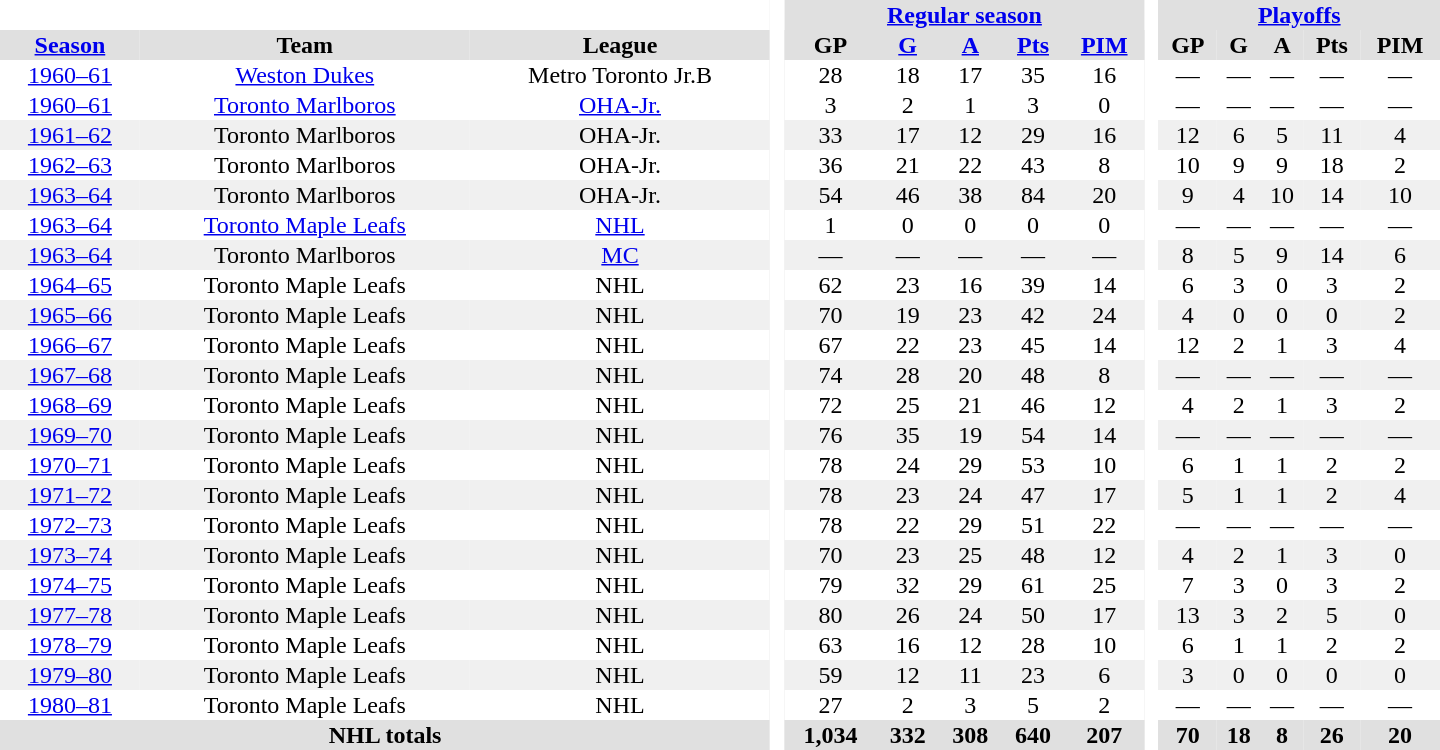<table border="0" cellpadding="1" cellspacing="0" style="text-align:center; width:60em;">
<tr style="background:#e0e0e0;">
<th colspan="3"  bgcolor="#ffffff"> </th>
<th rowspan="99" bgcolor="#ffffff"> </th>
<th colspan="5"><a href='#'>Regular season</a></th>
<th rowspan="99" bgcolor="#ffffff"> </th>
<th colspan="5"><a href='#'>Playoffs</a></th>
</tr>
<tr style="background:#e0e0e0;">
<th><a href='#'>Season</a></th>
<th>Team</th>
<th>League</th>
<th>GP</th>
<th><a href='#'>G</a></th>
<th><a href='#'>A</a></th>
<th><a href='#'>Pts</a></th>
<th><a href='#'>PIM</a></th>
<th>GP</th>
<th>G</th>
<th>A</th>
<th>Pts</th>
<th>PIM</th>
</tr>
<tr>
<td><a href='#'>1960–61</a></td>
<td><a href='#'>Weston Dukes</a></td>
<td>Metro Toronto Jr.B</td>
<td>28</td>
<td>18</td>
<td>17</td>
<td>35</td>
<td>16</td>
<td>—</td>
<td>—</td>
<td>—</td>
<td>—</td>
<td>—</td>
</tr>
<tr style="background:#f0f0f0;">
</tr>
<tr>
<td><a href='#'>1960–61</a></td>
<td><a href='#'>Toronto Marlboros</a></td>
<td><a href='#'>OHA-Jr.</a></td>
<td>3</td>
<td>2</td>
<td>1</td>
<td>3</td>
<td>0</td>
<td>—</td>
<td>—</td>
<td>—</td>
<td>—</td>
<td>—</td>
</tr>
<tr style="background:#f0f0f0;">
<td><a href='#'>1961–62</a></td>
<td>Toronto Marlboros</td>
<td>OHA-Jr.</td>
<td>33</td>
<td>17</td>
<td>12</td>
<td>29</td>
<td>16</td>
<td>12</td>
<td>6</td>
<td>5</td>
<td>11</td>
<td>4</td>
</tr>
<tr>
<td><a href='#'>1962–63</a></td>
<td>Toronto Marlboros</td>
<td>OHA-Jr.</td>
<td>36</td>
<td>21</td>
<td>22</td>
<td>43</td>
<td>8</td>
<td>10</td>
<td>9</td>
<td>9</td>
<td>18</td>
<td>2</td>
</tr>
<tr style="background:#f0f0f0;">
<td><a href='#'>1963–64</a></td>
<td>Toronto Marlboros</td>
<td>OHA-Jr.</td>
<td>54</td>
<td>46</td>
<td>38</td>
<td>84</td>
<td>20</td>
<td>9</td>
<td>4</td>
<td>10</td>
<td>14</td>
<td>10</td>
</tr>
<tr>
<td><a href='#'>1963–64</a></td>
<td><a href='#'>Toronto Maple Leafs</a></td>
<td><a href='#'>NHL</a></td>
<td>1</td>
<td>0</td>
<td>0</td>
<td>0</td>
<td>0</td>
<td>—</td>
<td>—</td>
<td>—</td>
<td>—</td>
<td>—</td>
</tr>
<tr style="background:#f0f0f0;">
<td><a href='#'>1963–64</a></td>
<td>Toronto Marlboros</td>
<td><a href='#'>MC</a></td>
<td>—</td>
<td>—</td>
<td>—</td>
<td>—</td>
<td>—</td>
<td>8</td>
<td>5</td>
<td>9</td>
<td>14</td>
<td>6</td>
</tr>
<tr>
<td><a href='#'>1964–65</a></td>
<td>Toronto Maple Leafs</td>
<td>NHL</td>
<td>62</td>
<td>23</td>
<td>16</td>
<td>39</td>
<td>14</td>
<td>6</td>
<td>3</td>
<td>0</td>
<td>3</td>
<td>2</td>
</tr>
<tr style="background:#f0f0f0;">
<td><a href='#'>1965–66</a></td>
<td>Toronto Maple Leafs</td>
<td>NHL</td>
<td>70</td>
<td>19</td>
<td>23</td>
<td>42</td>
<td>24</td>
<td>4</td>
<td>0</td>
<td>0</td>
<td>0</td>
<td>2</td>
</tr>
<tr>
<td><a href='#'>1966–67</a></td>
<td>Toronto Maple Leafs</td>
<td>NHL</td>
<td>67</td>
<td>22</td>
<td>23</td>
<td>45</td>
<td>14</td>
<td>12</td>
<td>2</td>
<td>1</td>
<td>3</td>
<td>4</td>
</tr>
<tr style="background:#f0f0f0;">
<td><a href='#'>1967–68</a></td>
<td>Toronto Maple Leafs</td>
<td>NHL</td>
<td>74</td>
<td>28</td>
<td>20</td>
<td>48</td>
<td>8</td>
<td>—</td>
<td>—</td>
<td>—</td>
<td>—</td>
<td>—</td>
</tr>
<tr>
<td><a href='#'>1968–69</a></td>
<td>Toronto Maple Leafs</td>
<td>NHL</td>
<td>72</td>
<td>25</td>
<td>21</td>
<td>46</td>
<td>12</td>
<td>4</td>
<td>2</td>
<td>1</td>
<td>3</td>
<td>2</td>
</tr>
<tr style="background:#f0f0f0;">
<td><a href='#'>1969–70</a></td>
<td>Toronto Maple Leafs</td>
<td>NHL</td>
<td>76</td>
<td>35</td>
<td>19</td>
<td>54</td>
<td>14</td>
<td>—</td>
<td>—</td>
<td>—</td>
<td>—</td>
<td>—</td>
</tr>
<tr>
<td><a href='#'>1970–71</a></td>
<td>Toronto Maple Leafs</td>
<td>NHL</td>
<td>78</td>
<td>24</td>
<td>29</td>
<td>53</td>
<td>10</td>
<td>6</td>
<td>1</td>
<td>1</td>
<td>2</td>
<td>2</td>
</tr>
<tr style="background:#f0f0f0;">
<td><a href='#'>1971–72</a></td>
<td>Toronto Maple Leafs</td>
<td>NHL</td>
<td>78</td>
<td>23</td>
<td>24</td>
<td>47</td>
<td>17</td>
<td>5</td>
<td>1</td>
<td>1</td>
<td>2</td>
<td>4</td>
</tr>
<tr>
<td><a href='#'>1972–73</a></td>
<td>Toronto Maple Leafs</td>
<td>NHL</td>
<td>78</td>
<td>22</td>
<td>29</td>
<td>51</td>
<td>22</td>
<td>—</td>
<td>—</td>
<td>—</td>
<td>—</td>
<td>—</td>
</tr>
<tr style="background:#f0f0f0;">
<td><a href='#'>1973–74</a></td>
<td>Toronto Maple Leafs</td>
<td>NHL</td>
<td>70</td>
<td>23</td>
<td>25</td>
<td>48</td>
<td>12</td>
<td>4</td>
<td>2</td>
<td>1</td>
<td>3</td>
<td>0</td>
</tr>
<tr>
<td><a href='#'>1974–75</a></td>
<td>Toronto Maple Leafs</td>
<td>NHL</td>
<td>79</td>
<td>32</td>
<td>29</td>
<td>61</td>
<td>25</td>
<td>7</td>
<td>3</td>
<td>0</td>
<td>3</td>
<td>2</td>
</tr>
<tr style="background:#f0f0f0;">
<td><a href='#'>1977–78</a></td>
<td>Toronto Maple Leafs</td>
<td>NHL</td>
<td>80</td>
<td>26</td>
<td>24</td>
<td>50</td>
<td>17</td>
<td>13</td>
<td>3</td>
<td>2</td>
<td>5</td>
<td>0</td>
</tr>
<tr>
<td><a href='#'>1978–79</a></td>
<td>Toronto Maple Leafs</td>
<td>NHL</td>
<td>63</td>
<td>16</td>
<td>12</td>
<td>28</td>
<td>10</td>
<td>6</td>
<td>1</td>
<td>1</td>
<td>2</td>
<td>2</td>
</tr>
<tr style="background:#f0f0f0;">
<td><a href='#'>1979–80</a></td>
<td>Toronto Maple Leafs</td>
<td>NHL</td>
<td>59</td>
<td>12</td>
<td>11</td>
<td>23</td>
<td>6</td>
<td>3</td>
<td>0</td>
<td>0</td>
<td>0</td>
<td>0</td>
</tr>
<tr>
<td><a href='#'>1980–81</a></td>
<td>Toronto Maple Leafs</td>
<td>NHL</td>
<td>27</td>
<td>2</td>
<td>3</td>
<td>5</td>
<td>2</td>
<td>—</td>
<td>—</td>
<td>—</td>
<td>—</td>
<td>—</td>
</tr>
<tr style="background:#e0e0e0;">
<th colspan="3">NHL totals</th>
<th>1,034</th>
<th>332</th>
<th>308</th>
<th>640</th>
<th>207</th>
<th>70</th>
<th>18</th>
<th>8</th>
<th>26</th>
<th>20</th>
</tr>
</table>
